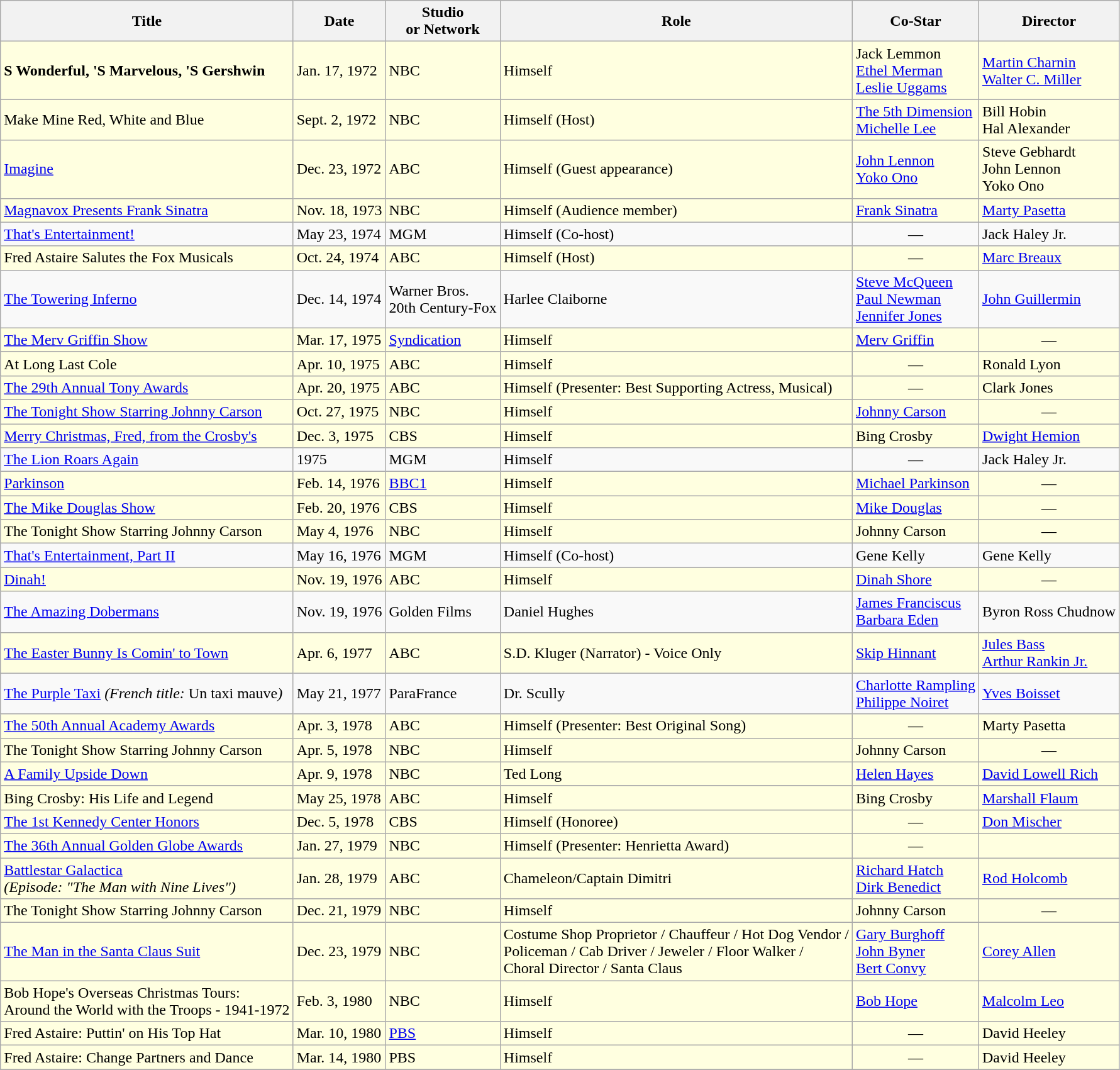<table class="wikitable">
<tr>
<th>Title</th>
<th>Date</th>
<th>Studio<br>or Network</th>
<th>Role</th>
<th>Co-Star</th>
<th>Director</th>
</tr>
<tr bgcolor=lightyellow>
<td><strong>S Wonderful, 'S Marvelous, 'S Gershwin<em></td>
<td>Jan. 17, 1972</td>
<td>NBC</td>
<td>Himself</td>
<td>Jack Lemmon<br><a href='#'>Ethel Merman</a><br><a href='#'>Leslie Uggams</a></td>
<td><a href='#'>Martin Charnin</a><br><a href='#'>Walter C. Miller</a></td>
</tr>
<tr bgcolor=lightyellow>
<td></em>Make Mine Red, White and Blue<em></td>
<td>Sept. 2, 1972</td>
<td>NBC</td>
<td>Himself (Host)</td>
<td><a href='#'>The 5th Dimension</a><br><a href='#'>Michelle Lee</a></td>
<td>Bill Hobin<br>Hal Alexander</td>
</tr>
<tr bgcolor=lightyellow>
<td></em><a href='#'>Imagine</a><em></td>
<td>Dec. 23, 1972</td>
<td>ABC</td>
<td>Himself (Guest appearance)</td>
<td><a href='#'>John Lennon</a><br><a href='#'>Yoko Ono</a></td>
<td>Steve Gebhardt<br>John Lennon<br>Yoko Ono</td>
</tr>
<tr bgcolor=lightyellow>
<td></em><a href='#'>Magnavox Presents Frank Sinatra</a><em></td>
<td>Nov. 18, 1973</td>
<td>NBC</td>
<td>Himself (Audience member)</td>
<td><a href='#'>Frank Sinatra</a></td>
<td><a href='#'>Marty Pasetta</a></td>
</tr>
<tr>
<td></em><a href='#'>That's Entertainment!</a><em></td>
<td>May 23, 1974</td>
<td>MGM</td>
<td>Himself (Co-host)</td>
<td align="center">—</td>
<td>Jack Haley Jr.</td>
</tr>
<tr bgcolor=lightyellow>
<td></em>Fred Astaire Salutes the Fox Musicals<em></td>
<td>Oct. 24, 1974</td>
<td>ABC</td>
<td>Himself (Host)</td>
<td align="center">—</td>
<td><a href='#'>Marc Breaux</a></td>
</tr>
<tr>
<td></em><a href='#'>The Towering Inferno</a><em></td>
<td>Dec. 14, 1974</td>
<td>Warner Bros.<br>20th Century-Fox</td>
<td>Harlee Claiborne</td>
<td><a href='#'>Steve McQueen</a><br><a href='#'>Paul Newman</a><br><a href='#'>Jennifer Jones</a></td>
<td><a href='#'>John Guillermin</a></td>
</tr>
<tr bgcolor=lightyellow>
<td></em><a href='#'>The Merv Griffin Show</a><em></td>
<td>Mar. 17, 1975</td>
<td><a href='#'>Syndication</a></td>
<td>Himself</td>
<td><a href='#'>Merv Griffin</a></td>
<td align="center">—</td>
</tr>
<tr bgcolor=lightyellow>
<td></em>At Long Last Cole<em></td>
<td>Apr. 10, 1975</td>
<td>ABC</td>
<td>Himself</td>
<td align="center">—</td>
<td>Ronald Lyon</td>
</tr>
<tr bgcolor=lightyellow>
<td></em><a href='#'>The 29th Annual Tony Awards</a><em></td>
<td>Apr. 20, 1975</td>
<td>ABC</td>
<td>Himself (Presenter: Best Supporting Actress, Musical)</td>
<td align="center">—</td>
<td>Clark Jones</td>
</tr>
<tr bgcolor=lightyellow>
<td></em><a href='#'>The Tonight Show Starring Johnny Carson</a><em></td>
<td>Oct. 27, 1975</td>
<td>NBC</td>
<td>Himself</td>
<td><a href='#'>Johnny Carson</a></td>
<td align="center">—</td>
</tr>
<tr bgcolor=lightyellow>
<td></em><a href='#'>Merry Christmas, Fred, from the Crosby's</a><em></td>
<td>Dec. 3, 1975</td>
<td>CBS</td>
<td>Himself</td>
<td>Bing Crosby</td>
<td><a href='#'>Dwight Hemion</a></td>
</tr>
<tr>
<td></em><a href='#'>The Lion Roars Again</a><em></td>
<td>1975</td>
<td>MGM</td>
<td>Himself</td>
<td align="center">—</td>
<td>Jack Haley Jr.</td>
</tr>
<tr bgcolor=lightyellow>
<td></em><a href='#'>Parkinson</a><em></td>
<td>Feb. 14, 1976</td>
<td><a href='#'>BBC1</a></td>
<td>Himself</td>
<td><a href='#'>Michael Parkinson</a></td>
<td align="center">—</td>
</tr>
<tr bgcolor=lightyellow>
<td></em><a href='#'>The Mike Douglas Show</a><em></td>
<td>Feb. 20, 1976</td>
<td>CBS</td>
<td>Himself</td>
<td><a href='#'>Mike Douglas</a></td>
<td align="center">—</td>
</tr>
<tr bgcolor=lightyellow>
<td></em>The Tonight Show Starring Johnny Carson<em></td>
<td>May 4, 1976</td>
<td>NBC</td>
<td>Himself</td>
<td>Johnny Carson</td>
<td align="center">—</td>
</tr>
<tr>
<td></em><a href='#'>That's Entertainment, Part II</a><em></td>
<td>May 16, 1976</td>
<td>MGM</td>
<td>Himself (Co-host)</td>
<td>Gene Kelly</td>
<td>Gene Kelly</td>
</tr>
<tr bgcolor=lightyellow>
<td></em><a href='#'>Dinah!</a><em></td>
<td>Nov. 19, 1976</td>
<td>ABC</td>
<td>Himself</td>
<td><a href='#'>Dinah Shore</a></td>
<td align="center">—</td>
</tr>
<tr>
<td></em><a href='#'>The Amazing Dobermans</a><em></td>
<td>Nov. 19, 1976</td>
<td>Golden Films</td>
<td>Daniel Hughes</td>
<td><a href='#'>James Franciscus</a><br><a href='#'>Barbara Eden</a></td>
<td>Byron Ross Chudnow</td>
</tr>
<tr bgcolor=lightyellow>
<td></em><a href='#'>The Easter Bunny Is Comin' to Town</a><em></td>
<td>Apr. 6, 1977</td>
<td>ABC</td>
<td>S.D. Kluger (Narrator) - Voice Only</td>
<td><a href='#'>Skip Hinnant</a></td>
<td><a href='#'>Jules Bass</a><br><a href='#'>Arthur Rankin Jr.</a></td>
</tr>
<tr>
<td></em><a href='#'>The Purple Taxi</a><em> (French title: </em>Un taxi mauve<em>)</td>
<td>May 21, 1977</td>
<td>ParaFrance</td>
<td>Dr. Scully</td>
<td><a href='#'>Charlotte Rampling</a><br><a href='#'>Philippe Noiret</a></td>
<td><a href='#'>Yves Boisset</a></td>
</tr>
<tr bgcolor=lightyellow>
<td></em><a href='#'>The 50th Annual Academy Awards</a><em></td>
<td>Apr. 3, 1978</td>
<td>ABC</td>
<td>Himself (Presenter: Best Original Song)</td>
<td align="center">—</td>
<td>Marty Pasetta</td>
</tr>
<tr bgcolor=lightyellow>
<td></em>The Tonight Show Starring Johnny Carson<em></td>
<td>Apr. 5, 1978</td>
<td>NBC</td>
<td>Himself</td>
<td>Johnny Carson</td>
<td align="center">—</td>
</tr>
<tr bgcolor=lightyellow>
<td></em><a href='#'>A Family Upside Down</a><em></td>
<td>Apr. 9, 1978</td>
<td>NBC</td>
<td>Ted Long</td>
<td><a href='#'>Helen Hayes</a></td>
<td><a href='#'>David Lowell Rich</a></td>
</tr>
<tr bgcolor=lightyellow>
<td></em>Bing Crosby: His Life and Legend<em></td>
<td>May 25, 1978</td>
<td>ABC</td>
<td>Himself</td>
<td>Bing Crosby</td>
<td><a href='#'>Marshall Flaum</a></td>
</tr>
<tr bgcolor=lightyellow>
<td></em><a href='#'>The 1st Kennedy Center Honors</a><em></td>
<td>Dec. 5, 1978</td>
<td>CBS</td>
<td>Himself (Honoree)</td>
<td align="center">—</td>
<td><a href='#'>Don Mischer</a></td>
</tr>
<tr bgcolor=lightyellow>
<td></em><a href='#'>The 36th Annual Golden Globe Awards</a><em></td>
<td>Jan. 27, 1979</td>
<td>NBC</td>
<td>Himself (Presenter: Henrietta Award)</td>
<td align="center">—</td>
<td></td>
</tr>
<tr bgcolor=lightyellow>
<td></em><a href='#'>Battlestar Galactica</a><em><br>(Episode: "The Man with Nine Lives")</td>
<td>Jan. 28, 1979</td>
<td>ABC</td>
<td>Chameleon/Captain Dimitri</td>
<td><a href='#'>Richard Hatch</a><br><a href='#'>Dirk Benedict</a></td>
<td><a href='#'>Rod Holcomb</a></td>
</tr>
<tr bgcolor=lightyellow>
<td></em>The Tonight Show Starring Johnny Carson<em></td>
<td>Dec. 21, 1979</td>
<td>NBC</td>
<td>Himself</td>
<td>Johnny Carson</td>
<td align="center">—</td>
</tr>
<tr bgcolor=lightyellow>
<td></em><a href='#'>The Man in the Santa Claus Suit</a><em></td>
<td>Dec. 23, 1979</td>
<td>NBC</td>
<td>Costume Shop Proprietor / Chauffeur / Hot Dog Vendor / <br>Policeman / Cab Driver / Jeweler / Floor Walker / <br>Choral Director / Santa Claus</td>
<td><a href='#'>Gary Burghoff</a><br><a href='#'>John Byner</a><br><a href='#'>Bert Convy</a></td>
<td><a href='#'>Corey Allen</a></td>
</tr>
<tr bgcolor=lightyellow>
<td></em>Bob Hope's Overseas Christmas Tours:<br>Around the World with the Troops - 1941-1972<em></td>
<td>Feb. 3, 1980</td>
<td>NBC</td>
<td>Himself</td>
<td><a href='#'>Bob Hope</a></td>
<td><a href='#'>Malcolm Leo</a></td>
</tr>
<tr bgcolor=lightyellow>
<td></em>Fred Astaire: Puttin' on His Top Hat<em></td>
<td>Mar. 10, 1980</td>
<td><a href='#'>PBS</a></td>
<td>Himself</td>
<td align="center">—</td>
<td>David Heeley</td>
</tr>
<tr bgcolor=lightyellow>
<td></em>Fred Astaire: Change Partners and Dance<em></td>
<td>Mar. 14, 1980</td>
<td>PBS</td>
<td>Himself</td>
<td align="center">—</td>
<td>David Heeley</td>
</tr>
<tr bgcolor=lightyellow>
</tr>
</table>
